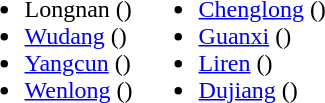<table>
<tr>
<td valign="top"><br><ul><li>Longnan ()</li><li><a href='#'>Wudang</a> ()</li><li><a href='#'>Yangcun</a> ()</li><li><a href='#'>Wenlong</a> ()</li></ul></td>
<td valign="top"><br><ul><li><a href='#'>Chenglong</a> ()</li><li><a href='#'>Guanxi</a> ()</li><li><a href='#'>Liren</a> ()</li><li><a href='#'>Dujiang</a> ()</li></ul></td>
</tr>
</table>
